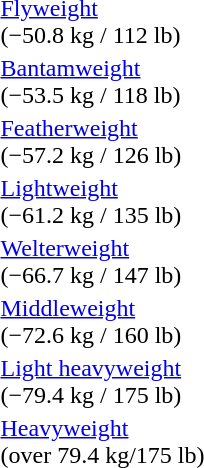<table>
<tr valign="top">
<td><a href='#'>Flyweight</a><br>(−50.8 kg / 112 lb)<br></td>
<td></td>
<td></td>
<td></td>
</tr>
<tr valign="top">
<td><a href='#'>Bantamweight</a><br>(−53.5 kg / 118 lb)<br></td>
<td></td>
<td></td>
<td></td>
</tr>
<tr valign="top">
<td><a href='#'>Featherweight</a><br>(−57.2 kg / 126 lb)<br></td>
<td></td>
<td></td>
<td></td>
</tr>
<tr valign="top">
<td><a href='#'>Lightweight</a><br>(−61.2 kg / 135 lb)<br></td>
<td></td>
<td></td>
<td></td>
</tr>
<tr valign="top">
<td><a href='#'>Welterweight</a><br>(−66.7 kg / 147 lb)<br></td>
<td></td>
<td></td>
<td></td>
</tr>
<tr valign="top">
<td><a href='#'>Middleweight</a><br>(−72.6 kg / 160 lb)<br></td>
<td></td>
<td></td>
<td></td>
</tr>
<tr valign="top">
<td><a href='#'>Light heavyweight</a><br>(−79.4 kg / 175 lb)<br></td>
<td></td>
<td></td>
<td></td>
</tr>
<tr valign="top">
<td><a href='#'>Heavyweight</a><br>(over 79.4 kg/175 lb)<br></td>
<td></td>
<td></td>
<td></td>
</tr>
</table>
